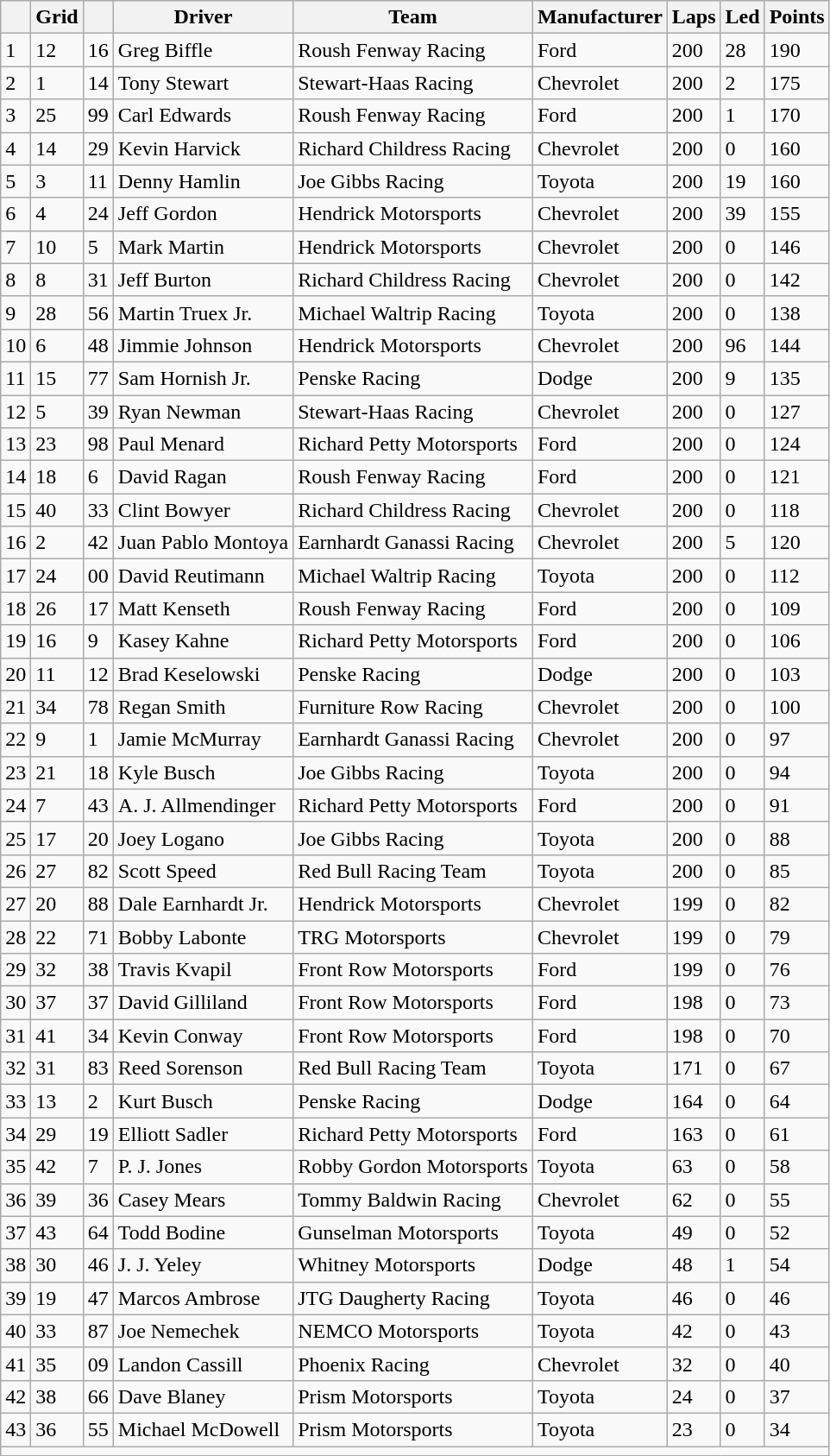<table class="sortable wikitable" border="1">
<tr>
<th></th>
<th>Grid</th>
<th></th>
<th>Driver</th>
<th>Team</th>
<th>Manufacturer</th>
<th>Laps</th>
<th>Led</th>
<th>Points</th>
</tr>
<tr>
<td>1</td>
<td>12</td>
<td>16</td>
<td>Greg Biffle</td>
<td>Roush Fenway Racing</td>
<td>Ford</td>
<td>200</td>
<td>28</td>
<td>190</td>
</tr>
<tr>
<td>2</td>
<td>1</td>
<td>14</td>
<td>Tony Stewart</td>
<td>Stewart-Haas Racing</td>
<td>Chevrolet</td>
<td>200</td>
<td>2</td>
<td>175</td>
</tr>
<tr>
<td>3</td>
<td>25</td>
<td>99</td>
<td>Carl Edwards</td>
<td>Roush Fenway Racing</td>
<td>Ford</td>
<td>200</td>
<td>1</td>
<td>170</td>
</tr>
<tr>
<td>4</td>
<td>14</td>
<td>29</td>
<td>Kevin Harvick</td>
<td>Richard Childress Racing</td>
<td>Chevrolet</td>
<td>200</td>
<td>0</td>
<td>160</td>
</tr>
<tr>
<td>5</td>
<td>3</td>
<td>11</td>
<td>Denny Hamlin</td>
<td>Joe Gibbs Racing</td>
<td>Toyota</td>
<td>200</td>
<td>19</td>
<td>160</td>
</tr>
<tr>
<td>6</td>
<td>4</td>
<td>24</td>
<td>Jeff Gordon</td>
<td>Hendrick Motorsports</td>
<td>Chevrolet</td>
<td>200</td>
<td>39</td>
<td>155</td>
</tr>
<tr>
<td>7</td>
<td>10</td>
<td>5</td>
<td>Mark Martin</td>
<td>Hendrick Motorsports</td>
<td>Chevrolet</td>
<td>200</td>
<td>0</td>
<td>146</td>
</tr>
<tr>
<td>8</td>
<td>8</td>
<td>31</td>
<td>Jeff Burton</td>
<td>Richard Childress Racing</td>
<td>Chevrolet</td>
<td>200</td>
<td>0</td>
<td>142</td>
</tr>
<tr>
<td>9</td>
<td>28</td>
<td>56</td>
<td>Martin Truex Jr.</td>
<td>Michael Waltrip Racing</td>
<td>Toyota</td>
<td>200</td>
<td>0</td>
<td>138</td>
</tr>
<tr>
<td>10</td>
<td>6</td>
<td>48</td>
<td>Jimmie Johnson</td>
<td>Hendrick Motorsports</td>
<td>Chevrolet</td>
<td>200</td>
<td>96</td>
<td>144</td>
</tr>
<tr>
<td>11</td>
<td>15</td>
<td>77</td>
<td>Sam Hornish Jr.</td>
<td>Penske Racing</td>
<td>Dodge</td>
<td>200</td>
<td>9</td>
<td>135</td>
</tr>
<tr>
<td>12</td>
<td>5</td>
<td>39</td>
<td>Ryan Newman</td>
<td>Stewart-Haas Racing</td>
<td>Chevrolet</td>
<td>200</td>
<td>0</td>
<td>127</td>
</tr>
<tr>
<td>13</td>
<td>23</td>
<td>98</td>
<td>Paul Menard</td>
<td>Richard Petty Motorsports</td>
<td>Ford</td>
<td>200</td>
<td>0</td>
<td>124</td>
</tr>
<tr>
<td>14</td>
<td>18</td>
<td>6</td>
<td>David Ragan</td>
<td>Roush Fenway Racing</td>
<td>Ford</td>
<td>200</td>
<td>0</td>
<td>121</td>
</tr>
<tr>
<td>15</td>
<td>40</td>
<td>33</td>
<td>Clint Bowyer</td>
<td>Richard Childress Racing</td>
<td>Chevrolet</td>
<td>200</td>
<td>0</td>
<td>118</td>
</tr>
<tr>
<td>16</td>
<td>2</td>
<td>42</td>
<td>Juan Pablo Montoya</td>
<td>Earnhardt Ganassi Racing</td>
<td>Chevrolet</td>
<td>200</td>
<td>5</td>
<td>120</td>
</tr>
<tr>
<td>17</td>
<td>24</td>
<td>00</td>
<td>David Reutimann</td>
<td>Michael Waltrip Racing</td>
<td>Toyota</td>
<td>200</td>
<td>0</td>
<td>112</td>
</tr>
<tr>
<td>18</td>
<td>26</td>
<td>17</td>
<td>Matt Kenseth</td>
<td>Roush Fenway Racing</td>
<td>Ford</td>
<td>200</td>
<td>0</td>
<td>109</td>
</tr>
<tr>
<td>19</td>
<td>16</td>
<td>9</td>
<td>Kasey Kahne</td>
<td>Richard Petty Motorsports</td>
<td>Ford</td>
<td>200</td>
<td>0</td>
<td>106</td>
</tr>
<tr>
<td>20</td>
<td>11</td>
<td>12</td>
<td>Brad Keselowski</td>
<td>Penske Racing</td>
<td>Dodge</td>
<td>200</td>
<td>0</td>
<td>103</td>
</tr>
<tr>
<td>21</td>
<td>34</td>
<td>78</td>
<td>Regan Smith</td>
<td>Furniture Row Racing</td>
<td>Chevrolet</td>
<td>200</td>
<td>0</td>
<td>100</td>
</tr>
<tr>
<td>22</td>
<td>9</td>
<td>1</td>
<td>Jamie McMurray</td>
<td>Earnhardt Ganassi Racing</td>
<td>Chevrolet</td>
<td>200</td>
<td>0</td>
<td>97</td>
</tr>
<tr>
<td>23</td>
<td>21</td>
<td>18</td>
<td>Kyle Busch</td>
<td>Joe Gibbs Racing</td>
<td>Toyota</td>
<td>200</td>
<td>0</td>
<td>94</td>
</tr>
<tr>
<td>24</td>
<td>7</td>
<td>43</td>
<td>A. J. Allmendinger</td>
<td>Richard Petty Motorsports</td>
<td>Ford</td>
<td>200</td>
<td>0</td>
<td>91</td>
</tr>
<tr>
<td>25</td>
<td>17</td>
<td>20</td>
<td>Joey Logano</td>
<td>Joe Gibbs Racing</td>
<td>Toyota</td>
<td>200</td>
<td>0</td>
<td>88</td>
</tr>
<tr>
<td>26</td>
<td>27</td>
<td>82</td>
<td>Scott Speed</td>
<td>Red Bull Racing Team</td>
<td>Toyota</td>
<td>200</td>
<td>0</td>
<td>85</td>
</tr>
<tr>
<td>27</td>
<td>20</td>
<td>88</td>
<td>Dale Earnhardt Jr.</td>
<td>Hendrick Motorsports</td>
<td>Chevrolet</td>
<td>199</td>
<td>0</td>
<td>82</td>
</tr>
<tr>
<td>28</td>
<td>22</td>
<td>71</td>
<td>Bobby Labonte</td>
<td>TRG Motorsports</td>
<td>Chevrolet</td>
<td>199</td>
<td>0</td>
<td>79</td>
</tr>
<tr>
<td>29</td>
<td>32</td>
<td>38</td>
<td>Travis Kvapil</td>
<td>Front Row Motorsports</td>
<td>Ford</td>
<td>199</td>
<td>0</td>
<td>76</td>
</tr>
<tr>
<td>30</td>
<td>37</td>
<td>37</td>
<td>David Gilliland</td>
<td>Front Row Motorsports</td>
<td>Ford</td>
<td>198</td>
<td>0</td>
<td>73</td>
</tr>
<tr>
<td>31</td>
<td>41</td>
<td>34</td>
<td>Kevin Conway</td>
<td>Front Row Motorsports</td>
<td>Ford</td>
<td>198</td>
<td>0</td>
<td>70</td>
</tr>
<tr>
<td>32</td>
<td>31</td>
<td>83</td>
<td>Reed Sorenson</td>
<td>Red Bull Racing Team</td>
<td>Toyota</td>
<td>171</td>
<td>0</td>
<td>67</td>
</tr>
<tr>
<td>33</td>
<td>13</td>
<td>2</td>
<td>Kurt Busch</td>
<td>Penske Racing</td>
<td>Dodge</td>
<td>164</td>
<td>0</td>
<td>64</td>
</tr>
<tr>
<td>34</td>
<td>29</td>
<td>19</td>
<td>Elliott Sadler</td>
<td>Richard Petty Motorsports</td>
<td>Ford</td>
<td>163</td>
<td>0</td>
<td>61</td>
</tr>
<tr>
<td>35</td>
<td>42</td>
<td>7</td>
<td>P. J. Jones</td>
<td>Robby Gordon Motorsports</td>
<td>Toyota</td>
<td>63</td>
<td>0</td>
<td>58</td>
</tr>
<tr>
<td>36</td>
<td>39</td>
<td>36</td>
<td>Casey Mears</td>
<td>Tommy Baldwin Racing</td>
<td>Chevrolet</td>
<td>62</td>
<td>0</td>
<td>55</td>
</tr>
<tr>
<td>37</td>
<td>43</td>
<td>64</td>
<td>Todd Bodine</td>
<td>Gunselman Motorsports</td>
<td>Toyota</td>
<td>49</td>
<td>0</td>
<td>52</td>
</tr>
<tr>
<td>38</td>
<td>30</td>
<td>46</td>
<td>J. J. Yeley</td>
<td>Whitney Motorsports</td>
<td>Dodge</td>
<td>48</td>
<td>1</td>
<td>54</td>
</tr>
<tr>
<td>39</td>
<td>19</td>
<td>47</td>
<td>Marcos Ambrose</td>
<td>JTG Daugherty Racing</td>
<td>Toyota</td>
<td>46</td>
<td>0</td>
<td>46</td>
</tr>
<tr>
<td>40</td>
<td>33</td>
<td>87</td>
<td>Joe Nemechek</td>
<td>NEMCO Motorsports</td>
<td>Toyota</td>
<td>42</td>
<td>0</td>
<td>43</td>
</tr>
<tr>
<td>41</td>
<td>35</td>
<td>09</td>
<td>Landon Cassill</td>
<td>Phoenix Racing</td>
<td>Chevrolet</td>
<td>32</td>
<td>0</td>
<td>40</td>
</tr>
<tr>
<td>42</td>
<td>38</td>
<td>66</td>
<td>Dave Blaney</td>
<td>Prism Motorsports</td>
<td>Toyota</td>
<td>24</td>
<td>0</td>
<td>37</td>
</tr>
<tr>
<td>43</td>
<td>36</td>
<td>55</td>
<td>Michael McDowell</td>
<td>Prism Motorsports</td>
<td>Toyota</td>
<td>23</td>
<td>0</td>
<td>34</td>
</tr>
<tr class="sortbottom">
<td colspan="9"></td>
</tr>
</table>
